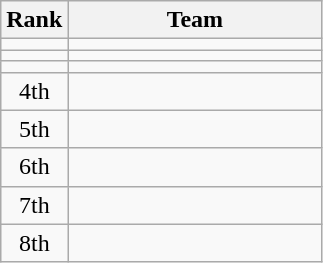<table class=wikitable style="text-align:center;">
<tr>
<th>Rank</th>
<th width=162>Team</th>
</tr>
<tr>
<td></td>
<td align=left></td>
</tr>
<tr>
<td></td>
<td align=left></td>
</tr>
<tr>
<td></td>
<td align=left></td>
</tr>
<tr>
<td>4th</td>
<td align=left></td>
</tr>
<tr>
<td>5th</td>
<td align=left></td>
</tr>
<tr>
<td>6th</td>
<td align=left></td>
</tr>
<tr>
<td>7th</td>
<td align=left></td>
</tr>
<tr>
<td>8th</td>
<td align=left></td>
</tr>
</table>
